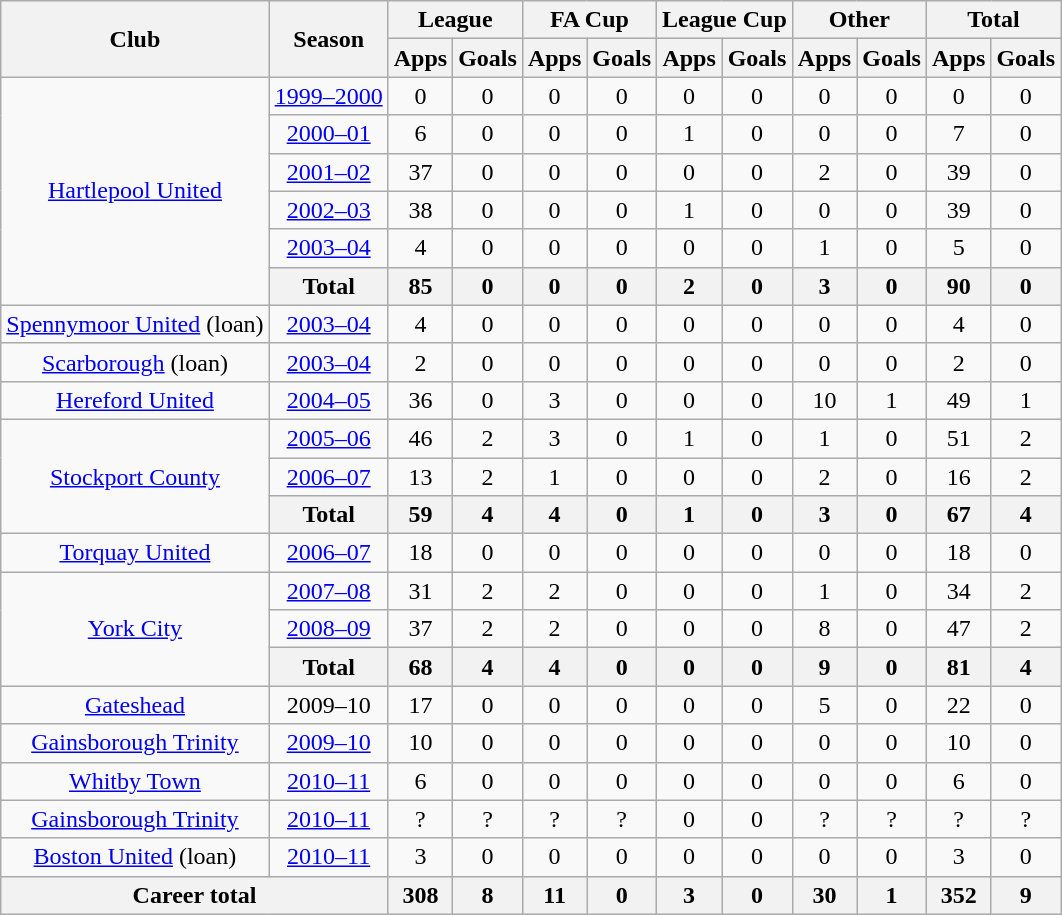<table class="wikitable" style="text-align: center;">
<tr>
<th rowspan="2">Club</th>
<th rowspan="2">Season</th>
<th colspan="2">League</th>
<th colspan="2">FA Cup</th>
<th colspan="2">League Cup</th>
<th colspan="2">Other</th>
<th colspan="2">Total</th>
</tr>
<tr>
<th>Apps</th>
<th>Goals</th>
<th>Apps</th>
<th>Goals</th>
<th>Apps</th>
<th>Goals</th>
<th>Apps</th>
<th>Goals</th>
<th>Apps</th>
<th>Goals</th>
</tr>
<tr>
<td rowspan="6" valign="center"><a href='#'>Hartlepool United</a></td>
<td><a href='#'>1999–2000</a></td>
<td>0</td>
<td>0</td>
<td>0</td>
<td>0</td>
<td>0</td>
<td>0</td>
<td>0</td>
<td>0</td>
<td>0</td>
<td>0</td>
</tr>
<tr>
<td><a href='#'>2000–01</a></td>
<td>6</td>
<td>0</td>
<td>0</td>
<td>0</td>
<td>1</td>
<td>0</td>
<td>0</td>
<td>0</td>
<td>7</td>
<td>0</td>
</tr>
<tr>
<td><a href='#'>2001–02</a></td>
<td>37</td>
<td>0</td>
<td>0</td>
<td>0</td>
<td>0</td>
<td>0</td>
<td>2</td>
<td>0</td>
<td>39</td>
<td>0</td>
</tr>
<tr>
<td><a href='#'>2002–03</a></td>
<td>38</td>
<td>0</td>
<td>0</td>
<td>0</td>
<td>1</td>
<td>0</td>
<td>0</td>
<td>0</td>
<td>39</td>
<td>0</td>
</tr>
<tr>
<td><a href='#'>2003–04</a></td>
<td>4</td>
<td>0</td>
<td>0</td>
<td>0</td>
<td>0</td>
<td>0</td>
<td>1</td>
<td>0</td>
<td>5</td>
<td>0</td>
</tr>
<tr>
<th>Total</th>
<th>85</th>
<th>0</th>
<th>0</th>
<th>0</th>
<th>2</th>
<th>0</th>
<th>3</th>
<th>0</th>
<th>90</th>
<th>0</th>
</tr>
<tr>
<td rowspan="1" valign="center"><a href='#'>Spennymoor United</a> (loan)</td>
<td><a href='#'>2003–04</a></td>
<td>4</td>
<td>0</td>
<td>0</td>
<td>0</td>
<td>0</td>
<td>0</td>
<td>0</td>
<td>0</td>
<td>4</td>
<td>0</td>
</tr>
<tr>
<td rowspan="1" valign="center"><a href='#'>Scarborough</a> (loan)</td>
<td><a href='#'>2003–04</a></td>
<td>2</td>
<td>0</td>
<td>0</td>
<td>0</td>
<td>0</td>
<td>0</td>
<td>0</td>
<td>0</td>
<td>2</td>
<td>0</td>
</tr>
<tr>
<td rowspan="1" valign="center"><a href='#'>Hereford United</a></td>
<td><a href='#'>2004–05</a></td>
<td>36</td>
<td>0</td>
<td>3</td>
<td>0</td>
<td>0</td>
<td>0</td>
<td>10</td>
<td>1</td>
<td>49</td>
<td>1</td>
</tr>
<tr>
<td rowspan="3" valign="center"><a href='#'>Stockport County</a></td>
<td><a href='#'>2005–06</a></td>
<td>46</td>
<td>2</td>
<td>3</td>
<td>0</td>
<td>1</td>
<td>0</td>
<td>1</td>
<td>0</td>
<td>51</td>
<td>2</td>
</tr>
<tr>
<td><a href='#'>2006–07</a></td>
<td>13</td>
<td>2</td>
<td>1</td>
<td>0</td>
<td>0</td>
<td>0</td>
<td>2</td>
<td>0</td>
<td>16</td>
<td>2</td>
</tr>
<tr>
<th>Total</th>
<th>59</th>
<th>4</th>
<th>4</th>
<th>0</th>
<th>1</th>
<th>0</th>
<th>3</th>
<th>0</th>
<th>67</th>
<th>4</th>
</tr>
<tr>
<td rowspan="1" valign="center"><a href='#'>Torquay United</a></td>
<td><a href='#'>2006–07</a></td>
<td>18</td>
<td>0</td>
<td>0</td>
<td>0</td>
<td>0</td>
<td>0</td>
<td>0</td>
<td>0</td>
<td>18</td>
<td>0</td>
</tr>
<tr>
<td rowspan="3" valign="center"><a href='#'>York City</a></td>
<td><a href='#'>2007–08</a></td>
<td>31</td>
<td>2</td>
<td>2</td>
<td>0</td>
<td>0</td>
<td>0</td>
<td>1</td>
<td>0</td>
<td>34</td>
<td>2</td>
</tr>
<tr>
<td><a href='#'>2008–09</a></td>
<td>37</td>
<td>2</td>
<td>2</td>
<td>0</td>
<td>0</td>
<td>0</td>
<td>8</td>
<td>0</td>
<td>47</td>
<td>2</td>
</tr>
<tr>
<th>Total</th>
<th>68</th>
<th>4</th>
<th>4</th>
<th>0</th>
<th>0</th>
<th>0</th>
<th>9</th>
<th>0</th>
<th>81</th>
<th>4</th>
</tr>
<tr>
<td rowspan="1" valign="center"><a href='#'>Gateshead</a></td>
<td>2009–10</td>
<td>17</td>
<td>0</td>
<td>0</td>
<td>0</td>
<td>0</td>
<td>0</td>
<td>5</td>
<td>0</td>
<td>22</td>
<td>0</td>
</tr>
<tr>
<td rowspan="1" valign="center"><a href='#'>Gainsborough Trinity</a></td>
<td><a href='#'>2009–10</a></td>
<td>10</td>
<td>0</td>
<td>0</td>
<td>0</td>
<td>0</td>
<td>0</td>
<td>0</td>
<td>0</td>
<td>10</td>
<td>0</td>
</tr>
<tr>
<td rowspan="1" valign="center"><a href='#'>Whitby Town</a></td>
<td><a href='#'>2010–11</a></td>
<td>6</td>
<td>0</td>
<td>0</td>
<td>0</td>
<td>0</td>
<td>0</td>
<td>0</td>
<td>0</td>
<td>6</td>
<td>0</td>
</tr>
<tr>
<td rowspan="1" valign="center"><a href='#'>Gainsborough Trinity</a></td>
<td><a href='#'>2010–11</a></td>
<td>?</td>
<td>?</td>
<td>?</td>
<td>?</td>
<td>0</td>
<td>0</td>
<td>?</td>
<td>?</td>
<td>?</td>
<td>?</td>
</tr>
<tr>
<td rowspan="1" valign="center"><a href='#'>Boston United</a> (loan)</td>
<td><a href='#'>2010–11</a></td>
<td>3</td>
<td>0</td>
<td>0</td>
<td>0</td>
<td>0</td>
<td>0</td>
<td>0</td>
<td>0</td>
<td>3</td>
<td>0</td>
</tr>
<tr>
<th colspan="2">Career total</th>
<th>308</th>
<th>8</th>
<th>11</th>
<th>0</th>
<th>3</th>
<th>0</th>
<th>30</th>
<th>1</th>
<th>352</th>
<th>9</th>
</tr>
</table>
